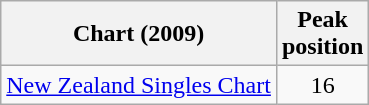<table class="wikitable">
<tr>
<th>Chart (2009)</th>
<th>Peak <br> position</th>
</tr>
<tr>
<td><a href='#'>New Zealand Singles Chart</a></td>
<td align="center">16</td>
</tr>
</table>
